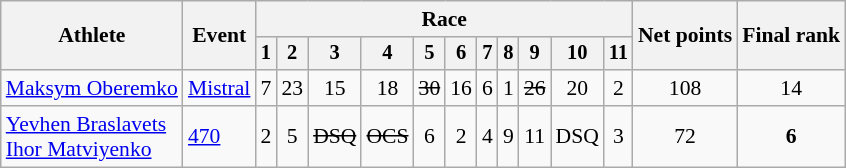<table class="wikitable" style="font-size:90%">
<tr>
<th rowspan="2">Athlete</th>
<th rowspan="2">Event</th>
<th colspan=11>Race</th>
<th rowspan=2>Net points</th>
<th rowspan=2>Final rank</th>
</tr>
<tr style="font-size:95%">
<th>1</th>
<th>2</th>
<th>3</th>
<th>4</th>
<th>5</th>
<th>6</th>
<th>7</th>
<th>8</th>
<th>9</th>
<th>10</th>
<th>11</th>
</tr>
<tr align=center>
<td align=left><a href='#'>Maksym Oberemko</a></td>
<td align=left><a href='#'>Mistral</a></td>
<td>7</td>
<td>23</td>
<td>15</td>
<td>18</td>
<td><s>30</s></td>
<td>16</td>
<td>6</td>
<td>1</td>
<td><s>26</s></td>
<td>20</td>
<td>2</td>
<td>108</td>
<td>14</td>
</tr>
<tr align=center>
<td align=left><a href='#'>Yevhen Braslavets</a><br><a href='#'>Ihor Matviyenko</a></td>
<td align=left><a href='#'>470</a></td>
<td>2</td>
<td>5</td>
<td><s>DSQ</s></td>
<td><s>OCS</s></td>
<td>6</td>
<td>2</td>
<td>4</td>
<td>9</td>
<td>11</td>
<td>DSQ</td>
<td>3</td>
<td>72</td>
<td><strong>6</strong></td>
</tr>
</table>
